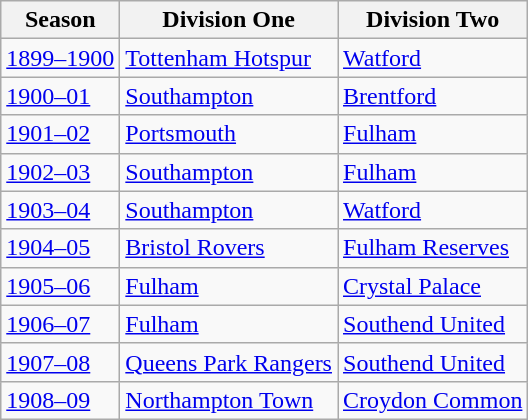<table class="wikitable" style="text-align: left">
<tr>
<th>Season</th>
<th>Division One</th>
<th>Division Two</th>
</tr>
<tr>
<td><a href='#'>1899–1900</a></td>
<td><a href='#'>Tottenham Hotspur</a></td>
<td><a href='#'>Watford</a></td>
</tr>
<tr>
<td><a href='#'>1900–01</a></td>
<td><a href='#'>Southampton</a></td>
<td><a href='#'>Brentford</a></td>
</tr>
<tr>
<td><a href='#'>1901–02</a></td>
<td><a href='#'>Portsmouth</a></td>
<td><a href='#'>Fulham</a></td>
</tr>
<tr>
<td><a href='#'>1902–03</a></td>
<td><a href='#'>Southampton</a></td>
<td><a href='#'>Fulham</a></td>
</tr>
<tr>
<td><a href='#'>1903–04</a></td>
<td><a href='#'>Southampton</a></td>
<td><a href='#'>Watford</a></td>
</tr>
<tr>
<td><a href='#'>1904–05</a></td>
<td><a href='#'>Bristol Rovers</a></td>
<td><a href='#'>Fulham Reserves</a></td>
</tr>
<tr>
<td><a href='#'>1905–06</a></td>
<td><a href='#'>Fulham</a></td>
<td><a href='#'>Crystal Palace</a></td>
</tr>
<tr>
<td><a href='#'>1906–07</a></td>
<td><a href='#'>Fulham</a></td>
<td><a href='#'>Southend United</a></td>
</tr>
<tr>
<td><a href='#'>1907–08</a></td>
<td><a href='#'>Queens Park Rangers</a></td>
<td><a href='#'>Southend United</a></td>
</tr>
<tr>
<td><a href='#'>1908–09</a></td>
<td><a href='#'>Northampton Town</a></td>
<td><a href='#'>Croydon Common</a></td>
</tr>
</table>
